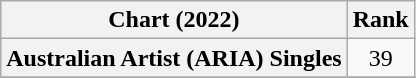<table class="wikitable sortable plainrowheaders" style="text-align:center">
<tr>
<th scope="col">Chart (2022)</th>
<th scope="col">Rank</th>
</tr>
<tr>
<th scope="row">Australian Artist (ARIA) Singles</th>
<td>39</td>
</tr>
<tr>
</tr>
</table>
